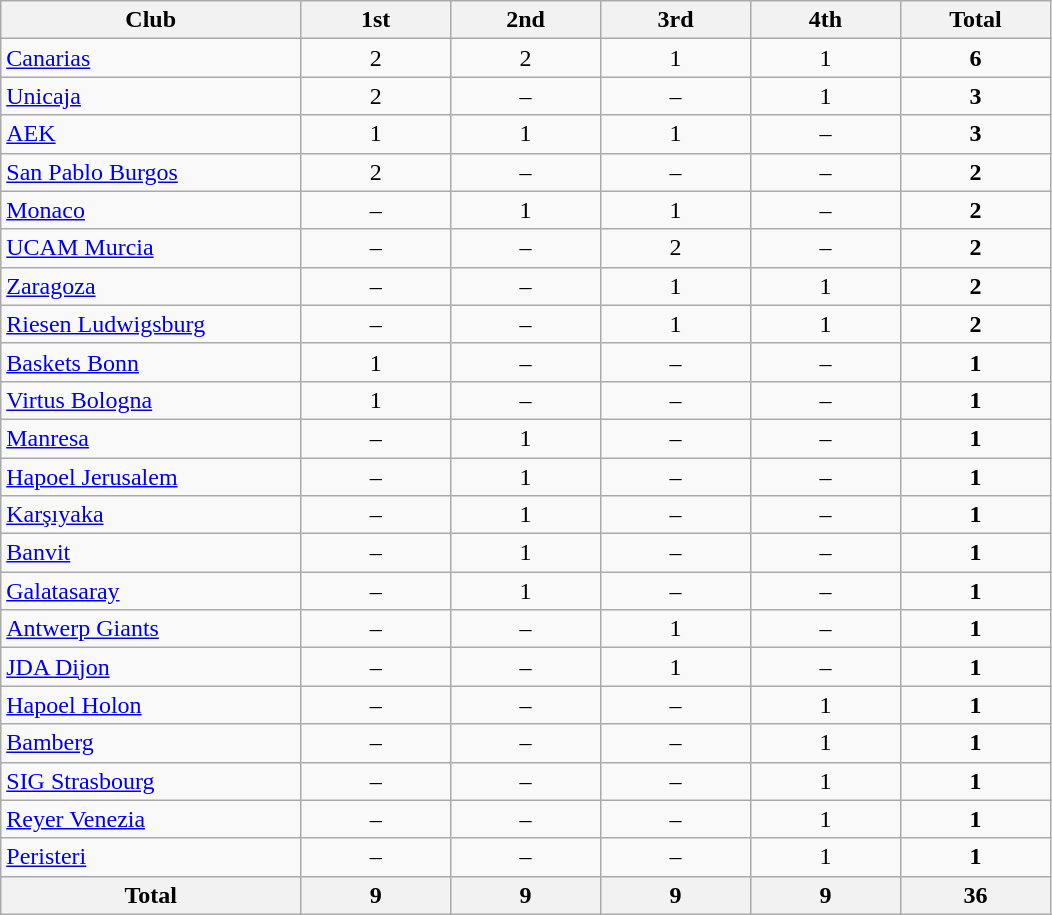<table class="wikitable sortable" style="text-align: center;">
<tr>
<th width="20%">Club</th>
<th width="10%">1st</th>
<th width="10%">2nd</th>
<th width="10%">3rd</th>
<th width="10%">4th</th>
<th width="10%">Total</th>
</tr>
<tr>
<td align="left"> <a href='#'>Canarias</a></td>
<td>2</td>
<td>2</td>
<td>1</td>
<td>1</td>
<td><strong>6</strong></td>
</tr>
<tr>
<td align="left"> <a href='#'>Unicaja</a></td>
<td>2</td>
<td>–</td>
<td>–</td>
<td>1</td>
<td><strong>3</strong></td>
</tr>
<tr>
<td align="left"> <a href='#'>AEK</a></td>
<td>1</td>
<td>1</td>
<td>1</td>
<td>–</td>
<td><strong>3</strong></td>
</tr>
<tr>
<td align="left"> <a href='#'>San Pablo Burgos</a></td>
<td>2</td>
<td>–</td>
<td>–</td>
<td>–</td>
<td><strong>2</strong></td>
</tr>
<tr>
<td align="left"> <a href='#'>Monaco</a></td>
<td>–</td>
<td>1</td>
<td>1</td>
<td>–</td>
<td><strong>2</strong></td>
</tr>
<tr>
<td align="left"> <a href='#'>UCAM Murcia</a></td>
<td>–</td>
<td>–</td>
<td>2</td>
<td>–</td>
<td><strong>2</strong></td>
</tr>
<tr>
<td align="left"> <a href='#'>Zaragoza</a></td>
<td>–</td>
<td>–</td>
<td>1</td>
<td>1</td>
<td><strong>2</strong></td>
</tr>
<tr>
<td align="left"> <a href='#'>Riesen Ludwigsburg</a></td>
<td>–</td>
<td>–</td>
<td>1</td>
<td>1</td>
<td><strong>2</strong></td>
</tr>
<tr>
<td align="left"> <a href='#'>Baskets Bonn</a></td>
<td>1</td>
<td>–</td>
<td>–</td>
<td>–</td>
<td><strong>1</strong></td>
</tr>
<tr>
<td align="left"> <a href='#'>Virtus Bologna</a></td>
<td>1</td>
<td>–</td>
<td>–</td>
<td>–</td>
<td><strong>1</strong></td>
</tr>
<tr>
<td align="left"> <a href='#'>Manresa</a></td>
<td>–</td>
<td>1</td>
<td>–</td>
<td>–</td>
<td><strong>1</strong></td>
</tr>
<tr>
<td align="left"> <a href='#'>Hapoel Jerusalem</a></td>
<td>–</td>
<td>1</td>
<td>–</td>
<td>–</td>
<td><strong>1</strong></td>
</tr>
<tr>
<td align="left"> <a href='#'>Karşıyaka</a></td>
<td>–</td>
<td>1</td>
<td>–</td>
<td>–</td>
<td><strong>1</strong></td>
</tr>
<tr>
<td align="left"> <a href='#'>Banvit</a></td>
<td>–</td>
<td>1</td>
<td>–</td>
<td>–</td>
<td><strong>1</strong></td>
</tr>
<tr>
<td align="left"> <a href='#'>Galatasaray</a></td>
<td>–</td>
<td>1</td>
<td>–</td>
<td>–</td>
<td><strong>1</strong></td>
</tr>
<tr>
<td align="left"> <a href='#'>Antwerp Giants</a></td>
<td>–</td>
<td>–</td>
<td>1</td>
<td>–</td>
<td><strong>1</strong></td>
</tr>
<tr>
<td align="left"> <a href='#'>JDA Dijon</a></td>
<td>–</td>
<td>–</td>
<td>1</td>
<td>–</td>
<td><strong>1</strong></td>
</tr>
<tr>
<td align="left"> <a href='#'>Hapoel Holon</a></td>
<td>–</td>
<td>–</td>
<td>–</td>
<td>1</td>
<td><strong>1</strong></td>
</tr>
<tr>
<td align="left"> <a href='#'>Bamberg</a></td>
<td>–</td>
<td>–</td>
<td>–</td>
<td>1</td>
<td><strong>1</strong></td>
</tr>
<tr>
<td align="left"> <a href='#'>SIG Strasbourg</a></td>
<td>–</td>
<td>–</td>
<td>–</td>
<td>1</td>
<td><strong>1</strong></td>
</tr>
<tr>
<td align="left"> <a href='#'>Reyer Venezia</a></td>
<td>–</td>
<td>–</td>
<td>–</td>
<td>1</td>
<td><strong>1</strong></td>
</tr>
<tr>
<td align="left"> <a href='#'>Peristeri</a></td>
<td>–</td>
<td>–</td>
<td>–</td>
<td>1</td>
<td><strong>1</strong></td>
</tr>
<tr>
<th>Total</th>
<th>9</th>
<th>9</th>
<th>9</th>
<th>9</th>
<th>36</th>
</tr>
</table>
